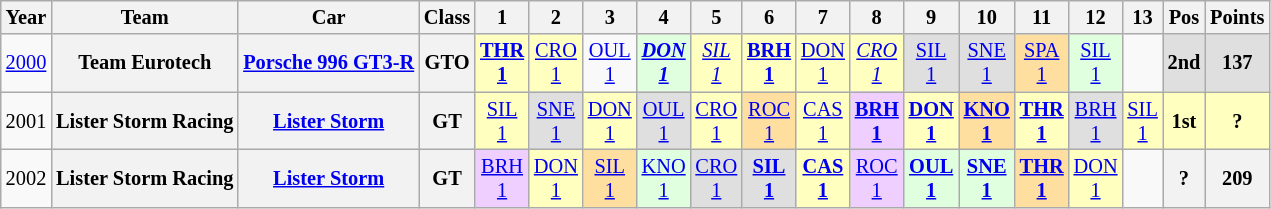<table class="wikitable" style="text-align:center; font-size:85%">
<tr>
<th>Year</th>
<th>Team</th>
<th>Car</th>
<th>Class</th>
<th>1</th>
<th>2</th>
<th>3</th>
<th>4</th>
<th>5</th>
<th>6</th>
<th>7</th>
<th>8</th>
<th>9</th>
<th>10</th>
<th>11</th>
<th>12</th>
<th>13</th>
<th>Pos</th>
<th>Points</th>
</tr>
<tr>
<td><a href='#'>2000</a></td>
<th nowrap>Team Eurotech</th>
<th nowrap><a href='#'>Porsche 996 GT3-R</a></th>
<th>GTO</th>
<td style="background:#FFFFBF;"><strong><a href='#'>THR<br>1</a></strong><br></td>
<td style="background:#FFFFBF;"><a href='#'>CRO<br>1</a><br></td>
<td style="background:#;"><a href='#'>OUL<br>1</a></td>
<td style="background:#DFFFDF;"><strong><em><a href='#'>DON<br>1</a></em></strong><br></td>
<td style="background:#FFFFBF;"><em><a href='#'>SIL<br>1</a></em><br></td>
<td style="background:#FFFFBF;"><strong><a href='#'>BRH<br>1</a></strong><br></td>
<td style="background:#FFFFBF;"><a href='#'>DON<br>1</a><br></td>
<td style="background:#FFFFBF;"><em><a href='#'>CRO<br>1</a></em><br></td>
<td style="background:#DFDFDF;"><a href='#'>SIL<br>1</a><br></td>
<td style="background:#DFDFDF;"><a href='#'>SNE<br>1</a><br></td>
<td style="background:#FFDF9F;"><a href='#'>SPA<br>1</a><br></td>
<td style="background:#DFFFDF;"><a href='#'>SIL<br>1</a><br></td>
<td></td>
<th style="background:#DFDFDF;">2nd</th>
<th style="background:#DFDFDF;">137</th>
</tr>
<tr>
<td>2001</td>
<th nowrap>Lister Storm Racing</th>
<th nowrap><a href='#'>Lister Storm</a></th>
<th>GT</th>
<td style="background:#FFFFBF;"><a href='#'>SIL<br>1</a><br></td>
<td style="background:#DFDFDF;"><a href='#'>SNE<br>1</a><br></td>
<td style="background:#FFFFBF;"><a href='#'>DON<br>1</a><br></td>
<td style="background:#DFDFDF;"><a href='#'>OUL<br>1</a><br></td>
<td style="background:#FFFFBF;"><a href='#'>CRO<br>1</a><br></td>
<td style="background:#FFDF9F;"><a href='#'>ROC<br>1</a><br></td>
<td style="background:#FFFFBF;"><a href='#'>CAS<br>1</a><br></td>
<td style="background:#EFCFFF;"><strong><a href='#'>BRH<br>1</a></strong><br></td>
<td style="background:#FFFFBF;"><strong><a href='#'>DON<br>1</a></strong><br></td>
<td style="background:#FFDF9F;"><strong><a href='#'>KNO<br>1</a><br></strong></td>
<td style="background:#FFFFBF;"><strong><a href='#'>THR<br>1</a></strong><br></td>
<td style="background:#DFDFDF;"><a href='#'>BRH<br>1</a><br></td>
<td style="background:#FFFFBF;"><a href='#'>SIL<br>1</a><br></td>
<th style="background:#FFFFBF;">1st</th>
<th style="background:#FFFFBF;">?</th>
</tr>
<tr>
<td>2002</td>
<th nowrap>Lister Storm Racing</th>
<th nowrap><a href='#'>Lister Storm</a></th>
<th>GT</th>
<td style="background:#EFCFFF;"><a href='#'>BRH<br>1</a><br></td>
<td style="background:#FFFFBF;"><a href='#'>DON<br>1</a><br></td>
<td style="background:#FFDF9F;"><a href='#'>SIL<br>1</a><br></td>
<td style="background:#DFFFDF;"><a href='#'>KNO<br>1</a><br></td>
<td style="background:#DFDFDF;"><a href='#'>CRO<br>1</a><br></td>
<td style="background:#DFDFDF;"><strong><a href='#'>SIL<br>1</a></strong><br></td>
<td style="background:#FFFFBF;"><strong><a href='#'>CAS<br>1</a></strong><br></td>
<td style="background:#EFCFFF;"><a href='#'>ROC<br>1</a><br></td>
<td style="background:#DFFFDF;"><strong><a href='#'>OUL<br>1</a></strong><br></td>
<td style="background:#DFFFDF;"><strong><a href='#'>SNE<br>1</a></strong><br></td>
<td style="background:#FFDF9F;"><strong><a href='#'>THR<br>1</a></strong><br></td>
<td style="background:#FFFFBF;"><a href='#'>DON<br>1</a><br></td>
<td></td>
<th>?</th>
<th>209</th>
</tr>
</table>
